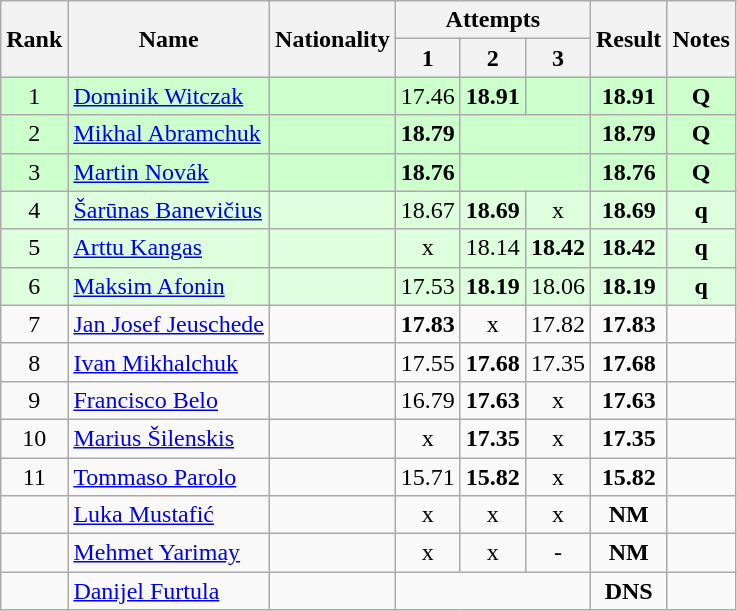<table class="wikitable sortable" style="text-align:center">
<tr>
<th rowspan=2>Rank</th>
<th rowspan=2>Name</th>
<th rowspan=2>Nationality</th>
<th colspan=3>Attempts</th>
<th rowspan=2>Result</th>
<th rowspan=2>Notes</th>
</tr>
<tr>
<th>1</th>
<th>2</th>
<th>3</th>
</tr>
<tr bgcolor=ccffcc>
<td>1</td>
<td align=left><a href='#'>Dominik Witczak</a></td>
<td align=left></td>
<td>17.46</td>
<td><strong>18.91</strong></td>
<td></td>
<td><strong>18.91</strong></td>
<td><strong>Q</strong></td>
</tr>
<tr bgcolor=ccffcc>
<td>2</td>
<td align=left><a href='#'>Mikhal Abramchuk</a></td>
<td align=left></td>
<td><strong>18.79</strong></td>
<td colspan=2></td>
<td><strong>18.79</strong></td>
<td><strong>Q</strong></td>
</tr>
<tr bgcolor=ccffcc>
<td>3</td>
<td align=left><a href='#'>Martin Novák</a></td>
<td align=left></td>
<td><strong>18.76</strong></td>
<td colspan=2></td>
<td><strong>18.76</strong></td>
<td><strong>Q</strong></td>
</tr>
<tr bgcolor=ddffdd>
<td>4</td>
<td align=left><a href='#'>Šarūnas Banevičius</a></td>
<td align=left></td>
<td>18.67</td>
<td><strong>18.69</strong></td>
<td>x</td>
<td><strong>18.69</strong></td>
<td><strong>q</strong></td>
</tr>
<tr bgcolor=ddffdd>
<td>5</td>
<td align=left><a href='#'>Arttu Kangas</a></td>
<td align=left></td>
<td>x</td>
<td>18.14</td>
<td><strong>18.42</strong></td>
<td><strong>18.42</strong></td>
<td><strong>q</strong></td>
</tr>
<tr bgcolor=ddffdd>
<td>6</td>
<td align=left><a href='#'>Maksim Afonin</a></td>
<td align=left></td>
<td>17.53</td>
<td><strong>18.19</strong></td>
<td>18.06</td>
<td><strong>18.19</strong></td>
<td><strong>q</strong></td>
</tr>
<tr>
<td>7</td>
<td align=left><a href='#'>Jan Josef Jeuschede</a></td>
<td align=left></td>
<td><strong>17.83</strong></td>
<td>x</td>
<td>17.82</td>
<td><strong>17.83</strong></td>
<td></td>
</tr>
<tr>
<td>8</td>
<td align=left><a href='#'>Ivan Mikhalchuk</a></td>
<td align=left></td>
<td>17.55</td>
<td><strong>17.68</strong></td>
<td>17.35</td>
<td><strong>17.68</strong></td>
<td></td>
</tr>
<tr>
<td>9</td>
<td align=left><a href='#'>Francisco Belo</a></td>
<td align=left></td>
<td>16.79</td>
<td><strong>17.63</strong></td>
<td>x</td>
<td><strong>17.63</strong></td>
<td></td>
</tr>
<tr>
<td>10</td>
<td align=left><a href='#'>Marius Šilenskis</a></td>
<td align=left></td>
<td>x</td>
<td><strong>17.35</strong></td>
<td>x</td>
<td><strong>17.35</strong></td>
<td></td>
</tr>
<tr>
<td>11</td>
<td align=left><a href='#'>Tommaso Parolo</a></td>
<td align=left></td>
<td>15.71</td>
<td><strong>15.82</strong></td>
<td>x</td>
<td><strong>15.82</strong></td>
<td></td>
</tr>
<tr>
<td></td>
<td align=left><a href='#'>Luka Mustafić</a></td>
<td align=left></td>
<td>x</td>
<td>x</td>
<td>x</td>
<td><strong>NM</strong></td>
<td></td>
</tr>
<tr>
<td></td>
<td align=left><a href='#'>Mehmet Yarimay</a></td>
<td align=left></td>
<td>x</td>
<td>x</td>
<td>-</td>
<td><strong>NM</strong></td>
<td></td>
</tr>
<tr>
<td></td>
<td align=left><a href='#'>Danijel Furtula</a></td>
<td align=left></td>
<td colspan=3></td>
<td><strong>DNS</strong></td>
<td></td>
</tr>
</table>
